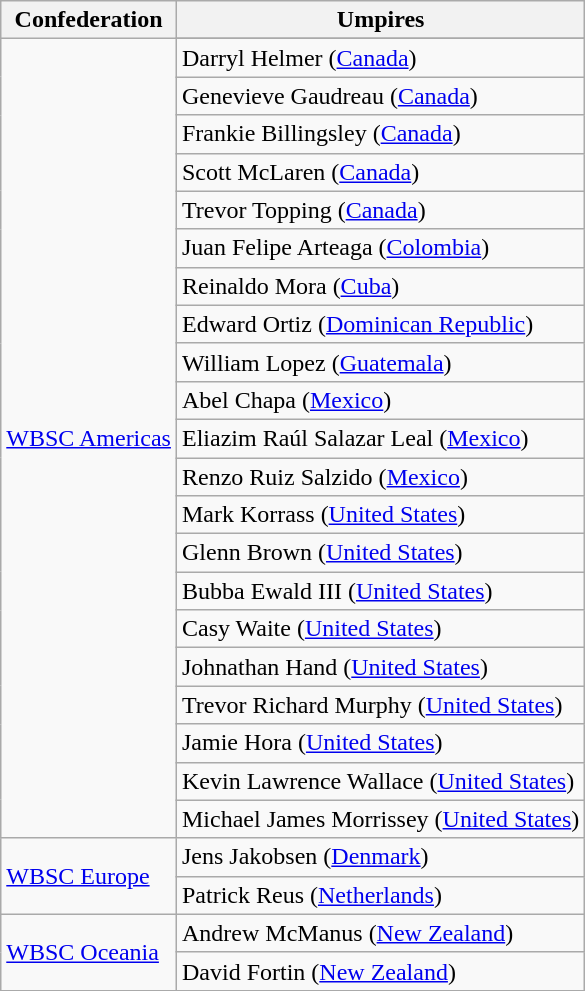<table class="wikitable">
<tr>
<th>Confederation</th>
<th>Umpires</th>
</tr>
<tr>
<td rowspan="22"><a href='#'>WBSC Americas</a></td>
</tr>
<tr>
<td>Darryl Helmer (<a href='#'>Canada</a>)</td>
</tr>
<tr>
<td>Genevieve Gaudreau (<a href='#'>Canada</a>)</td>
</tr>
<tr>
<td>Frankie Billingsley (<a href='#'>Canada</a>)</td>
</tr>
<tr>
<td>Scott McLaren (<a href='#'>Canada</a>)</td>
</tr>
<tr>
<td>Trevor Topping (<a href='#'>Canada</a>)</td>
</tr>
<tr>
<td>Juan Felipe Arteaga (<a href='#'>Colombia</a>)</td>
</tr>
<tr>
<td>Reinaldo Mora (<a href='#'>Cuba</a>)</td>
</tr>
<tr>
<td>Edward Ortiz (<a href='#'>Dominican Republic</a>)</td>
</tr>
<tr>
<td>William Lopez (<a href='#'>Guatemala</a>)</td>
</tr>
<tr>
<td>Abel Chapa (<a href='#'>Mexico</a>)</td>
</tr>
<tr>
<td>Eliazim Raúl Salazar Leal (<a href='#'>Mexico</a>)</td>
</tr>
<tr>
<td>Renzo Ruiz Salzido (<a href='#'>Mexico</a>)</td>
</tr>
<tr>
<td>Mark Korrass (<a href='#'>United States</a>)</td>
</tr>
<tr>
<td>Glenn Brown (<a href='#'>United States</a>)</td>
</tr>
<tr>
<td>Bubba Ewald III (<a href='#'>United States</a>)</td>
</tr>
<tr>
<td>Casy Waite (<a href='#'>United States</a>)</td>
</tr>
<tr>
<td>Johnathan Hand (<a href='#'>United States</a>)</td>
</tr>
<tr>
<td>Trevor Richard Murphy (<a href='#'>United States</a>)</td>
</tr>
<tr>
<td>Jamie Hora (<a href='#'>United States</a>)</td>
</tr>
<tr>
<td>Kevin Lawrence Wallace (<a href='#'>United States</a>)</td>
</tr>
<tr>
<td>Michael James Morrissey (<a href='#'>United States</a>)</td>
</tr>
<tr>
<td rowspan="2"><a href='#'>WBSC Europe</a></td>
<td>Jens Jakobsen (<a href='#'>Denmark</a>)</td>
</tr>
<tr>
<td>Patrick Reus (<a href='#'>Netherlands</a>)</td>
</tr>
<tr>
<td rowspan="2"><a href='#'>WBSC Oceania</a></td>
<td>Andrew McManus (<a href='#'>New Zealand</a>)</td>
</tr>
<tr>
<td>David Fortin (<a href='#'>New Zealand</a>)</td>
</tr>
</table>
